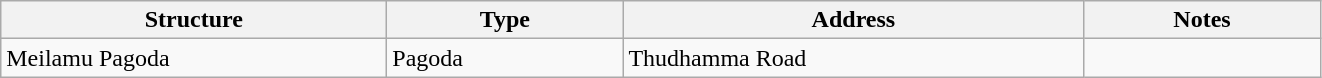<table class="wikitable" border="1">
<tr>
<th width="250">Structure</th>
<th width="150">Type</th>
<th width="300">Address</th>
<th width="150">Notes</th>
</tr>
<tr>
<td>Meilamu Pagoda</td>
<td>Pagoda</td>
<td>Thudhamma Road</td>
<td></td>
</tr>
</table>
